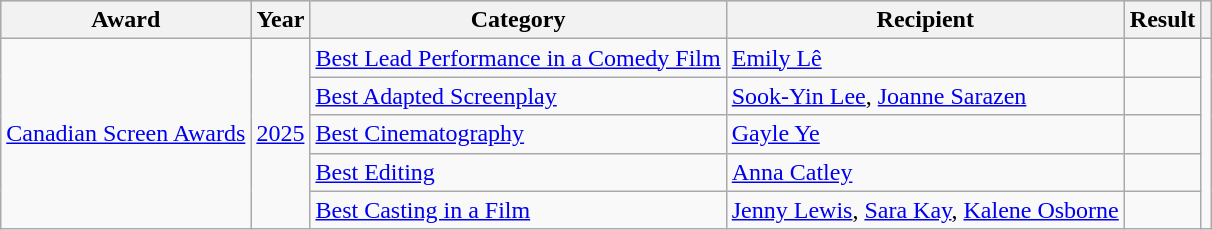<table class="wikitable sortable">
<tr style="background:#ccc; text-align:center;">
<th>Award</th>
<th>Year</th>
<th>Category</th>
<th>Recipient</th>
<th>Result</th>
<th class="unsortable"></th>
</tr>
<tr>
<td rowspan=5><a href='#'>Canadian Screen Awards</a></td>
<td rowspan=5><a href='#'>2025</a></td>
<td><a href='#'>Best Lead Performance in a Comedy Film</a></td>
<td><a href='#'>Emily Lê</a></td>
<td></td>
<td rowspan=5></td>
</tr>
<tr>
<td><a href='#'>Best Adapted Screenplay</a></td>
<td><a href='#'>Sook-Yin Lee</a>, <a href='#'>Joanne Sarazen</a></td>
<td></td>
</tr>
<tr>
<td><a href='#'>Best Cinematography</a></td>
<td><a href='#'>Gayle Ye</a></td>
<td></td>
</tr>
<tr>
<td><a href='#'>Best Editing</a></td>
<td><a href='#'>Anna Catley</a></td>
<td></td>
</tr>
<tr>
<td><a href='#'>Best Casting in a Film</a></td>
<td><a href='#'>Jenny Lewis</a>, <a href='#'>Sara Kay</a>, <a href='#'>Kalene Osborne</a></td>
<td></td>
</tr>
</table>
